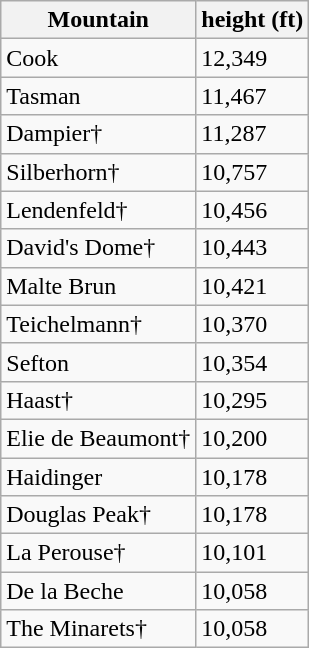<table class="wikitable">
<tr>
<th>Mountain</th>
<th>height (ft)</th>
</tr>
<tr>
<td>Cook</td>
<td>12,349</td>
</tr>
<tr>
<td>Tasman</td>
<td>11,467</td>
</tr>
<tr>
<td>Dampier†</td>
<td>11,287</td>
</tr>
<tr>
<td>Silberhorn†</td>
<td>10,757</td>
</tr>
<tr>
<td>Lendenfeld†</td>
<td>10,456</td>
</tr>
<tr>
<td>David's Dome†</td>
<td>10,443</td>
</tr>
<tr>
<td>Malte Brun</td>
<td>10,421</td>
</tr>
<tr>
<td>Teichelmann†</td>
<td>10,370</td>
</tr>
<tr>
<td>Sefton</td>
<td>10,354</td>
</tr>
<tr>
<td>Haast†</td>
<td>10,295</td>
</tr>
<tr>
<td>Elie de Beaumont†</td>
<td>10,200</td>
</tr>
<tr>
<td>Haidinger</td>
<td>10,178</td>
</tr>
<tr>
<td>Douglas Peak†</td>
<td>10,178</td>
</tr>
<tr>
<td>La Perouse†</td>
<td>10,101</td>
</tr>
<tr>
<td>De la Beche</td>
<td>10,058</td>
</tr>
<tr>
<td>The Minarets†</td>
<td>10,058</td>
</tr>
</table>
